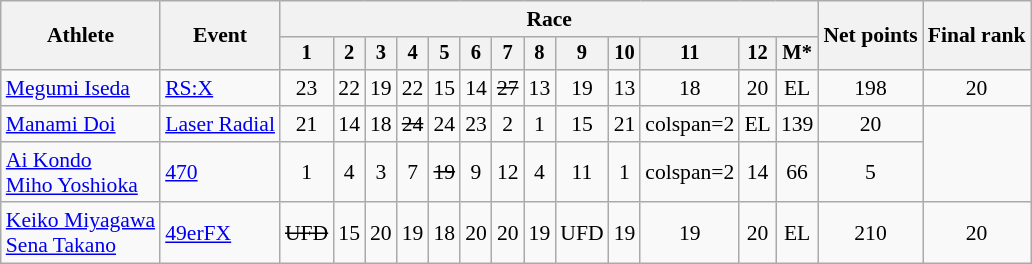<table class="wikitable" style="font-size:90%">
<tr>
<th rowspan="2">Athlete</th>
<th rowspan="2">Event</th>
<th colspan=13>Race</th>
<th rowspan=2>Net points</th>
<th rowspan=2>Final rank</th>
</tr>
<tr style="font-size:95%">
<th>1</th>
<th>2</th>
<th>3</th>
<th>4</th>
<th>5</th>
<th>6</th>
<th>7</th>
<th>8</th>
<th>9</th>
<th>10</th>
<th>11</th>
<th>12</th>
<th>M*</th>
</tr>
<tr align=center>
<td align=left><a href='#'>Megumi Iseda</a></td>
<td align=left><a href='#'>RS:X</a></td>
<td>23</td>
<td>22</td>
<td>19</td>
<td>22</td>
<td>15</td>
<td>14</td>
<td><s>27</s></td>
<td>13</td>
<td>19</td>
<td>13</td>
<td>18</td>
<td>20</td>
<td>EL</td>
<td>198</td>
<td>20</td>
</tr>
<tr align=center>
<td align=left><a href='#'>Manami Doi</a></td>
<td align=left><a href='#'>Laser Radial</a></td>
<td>21</td>
<td>14</td>
<td>18</td>
<td><s>24</s></td>
<td>24</td>
<td>23</td>
<td>2</td>
<td>1</td>
<td>15</td>
<td>21</td>
<td>colspan=2 </td>
<td>EL</td>
<td>139</td>
<td>20</td>
</tr>
<tr align=center>
<td align=left><a href='#'>Ai Kondo</a><br><a href='#'>Miho Yoshioka</a></td>
<td align=left><a href='#'>470</a></td>
<td>1</td>
<td>4</td>
<td>3</td>
<td>7</td>
<td><s>19</s></td>
<td>9</td>
<td>12</td>
<td>4</td>
<td>11</td>
<td>1</td>
<td>colspan=2 </td>
<td>14</td>
<td>66</td>
<td>5</td>
</tr>
<tr align=center>
<td align=left><a href='#'>Keiko Miyagawa</a><br><a href='#'>Sena Takano</a></td>
<td align=left><a href='#'>49erFX</a></td>
<td><s>UFD</s></td>
<td>15</td>
<td>20</td>
<td>19</td>
<td>18</td>
<td>20</td>
<td>20</td>
<td>19</td>
<td>UFD</td>
<td>19</td>
<td>19</td>
<td>20</td>
<td>EL</td>
<td>210</td>
<td>20</td>
</tr>
</table>
